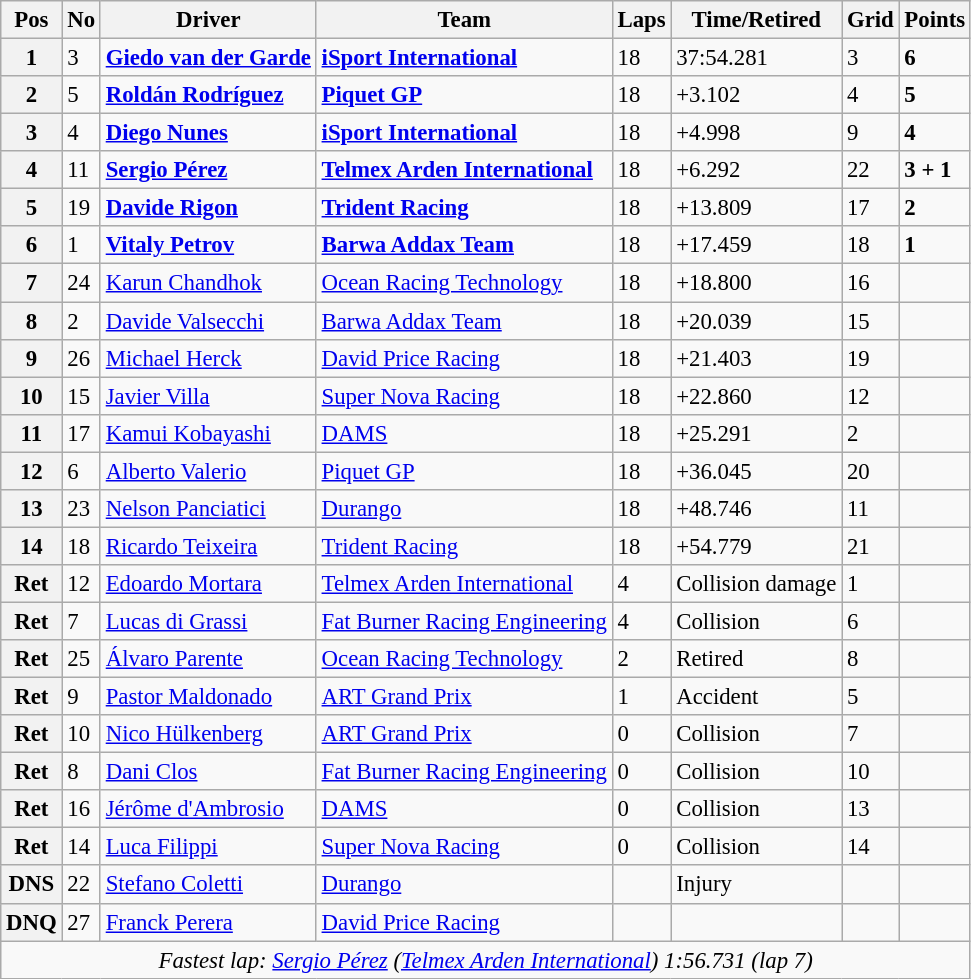<table class="wikitable" style="font-size:95%">
<tr>
<th>Pos</th>
<th>No</th>
<th>Driver</th>
<th>Team</th>
<th>Laps</th>
<th>Time/Retired</th>
<th>Grid</th>
<th>Points</th>
</tr>
<tr>
<th>1</th>
<td>3</td>
<td> <strong><a href='#'>Giedo van der Garde</a></strong></td>
<td><strong><a href='#'>iSport International</a></strong></td>
<td>18</td>
<td>37:54.281</td>
<td>3</td>
<td><strong>6</strong></td>
</tr>
<tr>
<th>2</th>
<td>5</td>
<td> <strong><a href='#'>Roldán Rodríguez</a></strong></td>
<td><strong><a href='#'>Piquet GP</a></strong></td>
<td>18</td>
<td>+3.102</td>
<td>4</td>
<td><strong>5</strong></td>
</tr>
<tr>
<th>3</th>
<td>4</td>
<td> <strong><a href='#'>Diego Nunes</a></strong></td>
<td><strong><a href='#'>iSport International</a></strong></td>
<td>18</td>
<td>+4.998</td>
<td>9</td>
<td><strong>4</strong></td>
</tr>
<tr>
<th>4</th>
<td>11</td>
<td> <strong><a href='#'>Sergio Pérez</a></strong></td>
<td><strong><a href='#'>Telmex Arden International</a></strong></td>
<td>18</td>
<td>+6.292</td>
<td>22</td>
<td><strong>3 + 1</strong></td>
</tr>
<tr>
<th>5</th>
<td>19</td>
<td> <strong><a href='#'>Davide Rigon</a></strong></td>
<td><strong><a href='#'>Trident Racing</a></strong></td>
<td>18</td>
<td>+13.809</td>
<td>17</td>
<td><strong>2</strong></td>
</tr>
<tr>
<th>6</th>
<td>1</td>
<td> <strong><a href='#'>Vitaly Petrov</a></strong></td>
<td><strong><a href='#'>Barwa Addax Team</a></strong></td>
<td>18</td>
<td>+17.459</td>
<td>18</td>
<td><strong>1</strong></td>
</tr>
<tr>
<th>7</th>
<td>24</td>
<td> <a href='#'>Karun Chandhok</a></td>
<td><a href='#'>Ocean Racing Technology</a></td>
<td>18</td>
<td>+18.800</td>
<td>16</td>
<td></td>
</tr>
<tr>
<th>8</th>
<td>2</td>
<td> <a href='#'>Davide Valsecchi</a></td>
<td><a href='#'>Barwa Addax Team</a></td>
<td>18</td>
<td>+20.039</td>
<td>15</td>
<td></td>
</tr>
<tr>
<th>9</th>
<td>26</td>
<td> <a href='#'>Michael Herck</a></td>
<td><a href='#'>David Price Racing</a></td>
<td>18</td>
<td>+21.403</td>
<td>19</td>
<td></td>
</tr>
<tr>
<th>10</th>
<td>15</td>
<td> <a href='#'>Javier Villa</a></td>
<td><a href='#'>Super Nova Racing</a></td>
<td>18</td>
<td>+22.860</td>
<td>12</td>
<td></td>
</tr>
<tr>
<th>11</th>
<td>17</td>
<td> <a href='#'>Kamui Kobayashi</a></td>
<td><a href='#'>DAMS</a></td>
<td>18</td>
<td>+25.291</td>
<td>2</td>
<td></td>
</tr>
<tr>
<th>12</th>
<td>6</td>
<td> <a href='#'>Alberto Valerio</a></td>
<td><a href='#'>Piquet GP</a></td>
<td>18</td>
<td>+36.045</td>
<td>20</td>
<td></td>
</tr>
<tr>
<th>13</th>
<td>23</td>
<td> <a href='#'>Nelson Panciatici</a></td>
<td><a href='#'>Durango</a></td>
<td>18</td>
<td>+48.746</td>
<td>11</td>
<td></td>
</tr>
<tr>
<th>14</th>
<td>18</td>
<td> <a href='#'>Ricardo Teixeira</a></td>
<td><a href='#'>Trident Racing</a></td>
<td>18</td>
<td>+54.779</td>
<td>21</td>
<td></td>
</tr>
<tr>
<th>Ret</th>
<td>12</td>
<td> <a href='#'>Edoardo Mortara</a></td>
<td><a href='#'>Telmex Arden International</a></td>
<td>4</td>
<td>Collision damage</td>
<td>1</td>
<td></td>
</tr>
<tr>
<th>Ret</th>
<td>7</td>
<td> <a href='#'>Lucas di Grassi</a></td>
<td><a href='#'>Fat Burner Racing Engineering</a></td>
<td>4</td>
<td>Collision</td>
<td>6</td>
<td></td>
</tr>
<tr>
<th>Ret</th>
<td>25</td>
<td> <a href='#'>Álvaro Parente</a></td>
<td><a href='#'>Ocean Racing Technology</a></td>
<td>2</td>
<td>Retired</td>
<td>8</td>
<td></td>
</tr>
<tr>
<th>Ret</th>
<td>9</td>
<td> <a href='#'>Pastor Maldonado</a></td>
<td><a href='#'>ART Grand Prix</a></td>
<td>1</td>
<td>Accident</td>
<td>5</td>
<td></td>
</tr>
<tr>
<th>Ret</th>
<td>10</td>
<td> <a href='#'>Nico Hülkenberg</a></td>
<td><a href='#'>ART Grand Prix</a></td>
<td>0</td>
<td>Collision</td>
<td>7</td>
<td></td>
</tr>
<tr>
<th>Ret</th>
<td>8</td>
<td> <a href='#'>Dani Clos</a></td>
<td><a href='#'>Fat Burner Racing Engineering</a></td>
<td>0</td>
<td>Collision</td>
<td>10</td>
<td></td>
</tr>
<tr>
<th>Ret</th>
<td>16</td>
<td> <a href='#'>Jérôme d'Ambrosio</a></td>
<td><a href='#'>DAMS</a></td>
<td>0</td>
<td>Collision</td>
<td>13</td>
<td></td>
</tr>
<tr>
<th>Ret</th>
<td>14</td>
<td> <a href='#'>Luca Filippi</a></td>
<td><a href='#'>Super Nova Racing</a></td>
<td>0</td>
<td>Collision</td>
<td>14</td>
<td></td>
</tr>
<tr>
<th>DNS</th>
<td>22</td>
<td> <a href='#'>Stefano Coletti</a></td>
<td><a href='#'>Durango</a></td>
<td></td>
<td>Injury</td>
<td></td>
<td></td>
</tr>
<tr>
<th>DNQ</th>
<td>27</td>
<td> <a href='#'>Franck Perera</a></td>
<td><a href='#'>David Price Racing</a></td>
<td></td>
<td></td>
<td></td>
<td></td>
</tr>
<tr>
<td colspan=8 align=center><em>Fastest lap: <a href='#'>Sergio Pérez</a> (<a href='#'>Telmex Arden International</a>) 1:56.731 (lap 7)</em></td>
</tr>
</table>
